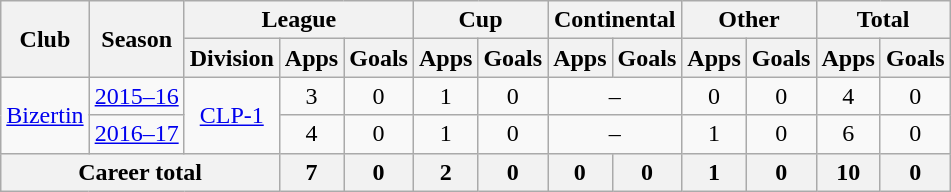<table class="wikitable" style="text-align: center">
<tr>
<th rowspan="2">Club</th>
<th rowspan="2">Season</th>
<th colspan="3">League</th>
<th colspan="2">Cup</th>
<th colspan="2">Continental</th>
<th colspan="2">Other</th>
<th colspan="2">Total</th>
</tr>
<tr>
<th>Division</th>
<th>Apps</th>
<th>Goals</th>
<th>Apps</th>
<th>Goals</th>
<th>Apps</th>
<th>Goals</th>
<th>Apps</th>
<th>Goals</th>
<th>Apps</th>
<th>Goals</th>
</tr>
<tr>
<td rowspan="2"><a href='#'>Bizertin</a></td>
<td><a href='#'>2015–16</a></td>
<td rowspan="2"><a href='#'>CLP-1</a></td>
<td>3</td>
<td>0</td>
<td>1</td>
<td>0</td>
<td colspan="2">–</td>
<td>0</td>
<td>0</td>
<td>4</td>
<td>0</td>
</tr>
<tr>
<td><a href='#'>2016–17</a></td>
<td>4</td>
<td>0</td>
<td>1</td>
<td>0</td>
<td colspan="2">–</td>
<td>1</td>
<td>0</td>
<td>6</td>
<td>0</td>
</tr>
<tr>
<th colspan="3"><strong>Career total</strong></th>
<th>7</th>
<th>0</th>
<th>2</th>
<th>0</th>
<th>0</th>
<th>0</th>
<th>1</th>
<th>0</th>
<th>10</th>
<th>0</th>
</tr>
</table>
